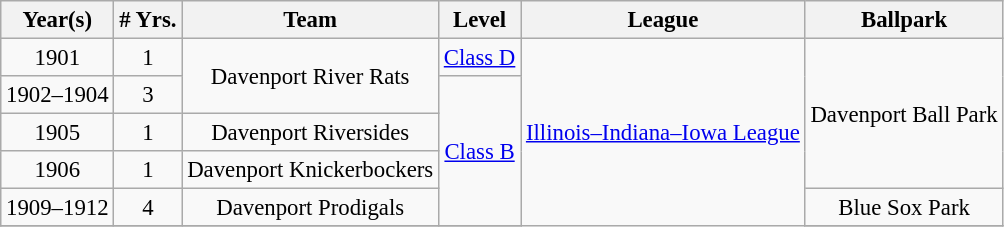<table class="wikitable" style="text-align:center; font-size: 95%;">
<tr>
<th>Year(s)</th>
<th># Yrs.</th>
<th>Team</th>
<th>Level</th>
<th>League</th>
<th>Ballpark</th>
</tr>
<tr>
<td>1901</td>
<td>1</td>
<td rowspan=2>Davenport River Rats</td>
<td><a href='#'>Class D</a></td>
<td rowspan=6><a href='#'>Illinois–Indiana–Iowa League</a></td>
<td rowspan=4>Davenport Ball Park</td>
</tr>
<tr>
<td>1902–1904</td>
<td>3</td>
<td rowspan=4><a href='#'>Class B</a></td>
</tr>
<tr>
<td>1905</td>
<td>1</td>
<td>Davenport Riversides</td>
</tr>
<tr>
<td>1906</td>
<td>1</td>
<td>Davenport Knickerbockers</td>
</tr>
<tr>
<td>1909–1912</td>
<td>4</td>
<td>Davenport Prodigals</td>
<td>Blue Sox Park</td>
</tr>
<tr>
</tr>
</table>
